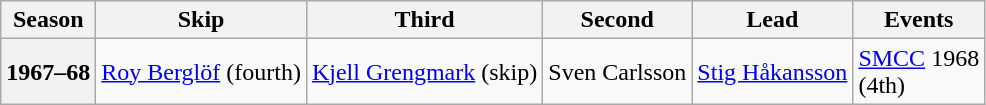<table class="wikitable">
<tr>
<th scope="col">Season</th>
<th scope="col">Skip</th>
<th scope="col">Third</th>
<th scope="col">Second</th>
<th scope="col">Lead</th>
<th scope="col">Events</th>
</tr>
<tr>
<th scope="row">1967–68</th>
<td><a href='#'>Roy Berglöf</a> (fourth)</td>
<td><a href='#'>Kjell Grengmark</a> (skip)</td>
<td>Sven Carlsson</td>
<td><a href='#'>Stig Håkansson</a></td>
<td><a href='#'>SMCC</a> 1968 <br> (4th)</td>
</tr>
</table>
